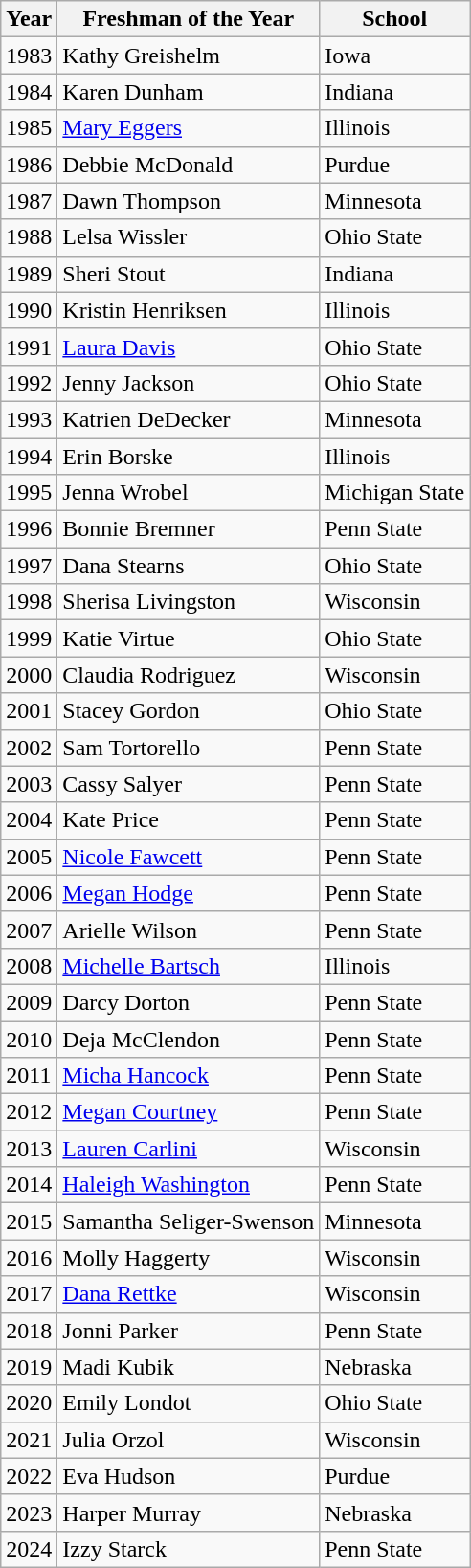<table class="wikitable">
<tr>
<th>Year</th>
<th>Freshman of the Year</th>
<th>School</th>
</tr>
<tr>
<td>1983</td>
<td>Kathy Greishelm</td>
<td>Iowa</td>
</tr>
<tr>
<td>1984</td>
<td>Karen Dunham</td>
<td>Indiana</td>
</tr>
<tr>
<td>1985</td>
<td><a href='#'>Mary Eggers</a></td>
<td>Illinois</td>
</tr>
<tr>
<td>1986</td>
<td>Debbie McDonald</td>
<td>Purdue</td>
</tr>
<tr>
<td>1987</td>
<td>Dawn Thompson</td>
<td>Minnesota</td>
</tr>
<tr>
<td>1988</td>
<td>Lelsa Wissler</td>
<td>Ohio State</td>
</tr>
<tr>
<td>1989</td>
<td>Sheri Stout</td>
<td>Indiana</td>
</tr>
<tr>
<td>1990</td>
<td>Kristin Henriksen</td>
<td>Illinois</td>
</tr>
<tr>
<td>1991</td>
<td><a href='#'>Laura Davis</a></td>
<td>Ohio State</td>
</tr>
<tr>
<td>1992</td>
<td>Jenny Jackson</td>
<td>Ohio State</td>
</tr>
<tr>
<td>1993</td>
<td>Katrien DeDecker</td>
<td>Minnesota</td>
</tr>
<tr>
<td>1994</td>
<td>Erin Borske</td>
<td>Illinois</td>
</tr>
<tr>
<td>1995</td>
<td>Jenna Wrobel</td>
<td>Michigan State</td>
</tr>
<tr>
<td>1996</td>
<td>Bonnie Bremner</td>
<td>Penn State</td>
</tr>
<tr>
<td>1997</td>
<td>Dana Stearns</td>
<td>Ohio State</td>
</tr>
<tr>
<td>1998</td>
<td>Sherisa Livingston</td>
<td>Wisconsin</td>
</tr>
<tr>
<td>1999</td>
<td>Katie Virtue</td>
<td>Ohio State</td>
</tr>
<tr>
<td>2000</td>
<td>Claudia Rodriguez</td>
<td>Wisconsin</td>
</tr>
<tr>
<td>2001</td>
<td>Stacey Gordon</td>
<td>Ohio State</td>
</tr>
<tr>
<td>2002</td>
<td>Sam Tortorello</td>
<td>Penn State</td>
</tr>
<tr>
<td>2003</td>
<td>Cassy Salyer</td>
<td>Penn State</td>
</tr>
<tr>
<td>2004</td>
<td>Kate Price</td>
<td>Penn State</td>
</tr>
<tr>
<td>2005</td>
<td><a href='#'>Nicole Fawcett</a></td>
<td>Penn State</td>
</tr>
<tr>
<td>2006</td>
<td><a href='#'>Megan Hodge</a></td>
<td>Penn State</td>
</tr>
<tr>
<td>2007</td>
<td>Arielle Wilson</td>
<td>Penn State</td>
</tr>
<tr>
<td>2008</td>
<td><a href='#'>Michelle Bartsch</a></td>
<td>Illinois</td>
</tr>
<tr>
<td>2009</td>
<td>Darcy Dorton</td>
<td>Penn State</td>
</tr>
<tr>
<td>2010</td>
<td>Deja McClendon</td>
<td>Penn State</td>
</tr>
<tr>
<td>2011</td>
<td><a href='#'>Micha Hancock</a></td>
<td>Penn State</td>
</tr>
<tr>
<td>2012</td>
<td><a href='#'>Megan Courtney</a></td>
<td>Penn State</td>
</tr>
<tr>
<td>2013</td>
<td><a href='#'>Lauren Carlini</a></td>
<td>Wisconsin</td>
</tr>
<tr>
<td>2014</td>
<td><a href='#'>Haleigh Washington</a></td>
<td>Penn State</td>
</tr>
<tr>
<td>2015</td>
<td>Samantha Seliger-Swenson</td>
<td>Minnesota</td>
</tr>
<tr>
<td>2016</td>
<td>Molly Haggerty</td>
<td>Wisconsin</td>
</tr>
<tr>
<td>2017</td>
<td><a href='#'>Dana Rettke</a></td>
<td>Wisconsin</td>
</tr>
<tr>
<td>2018</td>
<td>Jonni Parker</td>
<td>Penn State</td>
</tr>
<tr>
<td>2019</td>
<td>Madi Kubik</td>
<td>Nebraska</td>
</tr>
<tr>
<td>2020</td>
<td>Emily Londot</td>
<td>Ohio State</td>
</tr>
<tr>
<td>2021</td>
<td>Julia Orzol</td>
<td>Wisconsin</td>
</tr>
<tr>
<td>2022</td>
<td>Eva Hudson</td>
<td>Purdue</td>
</tr>
<tr>
<td>2023</td>
<td>Harper Murray</td>
<td>Nebraska</td>
</tr>
<tr>
<td>2024</td>
<td>Izzy Starck</td>
<td>Penn State</td>
</tr>
</table>
